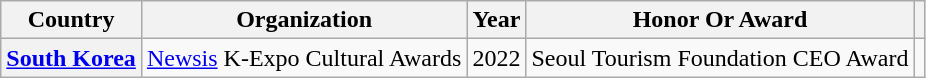<table class="wikitable plainrowheaders sortable" style="margin-right: 0;">
<tr>
<th scope="col">Country</th>
<th scope="col">Organization</th>
<th scope="col">Year</th>
<th scope="col">Honor Or Award</th>
<th scope="col" class="unsortable"></th>
</tr>
<tr>
<th rowspan="1" scope="row"><a href='#'>South Korea</a></th>
<td><a href='#'>Newsis</a> K-Expo Cultural Awards</td>
<td style="text-align:center">2022</td>
<td>Seoul Tourism Foundation CEO Award</td>
<td style="text-align:center"></td>
</tr>
</table>
